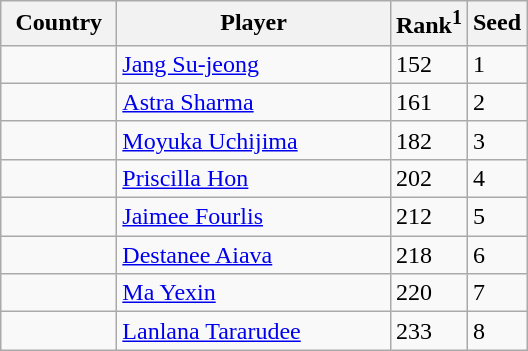<table class="sortable wikitable">
<tr>
<th width="70">Country</th>
<th width="175">Player</th>
<th>Rank<sup>1</sup></th>
<th>Seed</th>
</tr>
<tr>
<td></td>
<td><a href='#'>Jang Su-jeong</a></td>
<td>152</td>
<td>1</td>
</tr>
<tr>
<td></td>
<td><a href='#'>Astra Sharma</a></td>
<td>161</td>
<td>2</td>
</tr>
<tr>
<td></td>
<td><a href='#'>Moyuka Uchijima</a></td>
<td>182</td>
<td>3</td>
</tr>
<tr>
<td></td>
<td><a href='#'>Priscilla Hon</a></td>
<td>202</td>
<td>4</td>
</tr>
<tr>
<td></td>
<td><a href='#'>Jaimee Fourlis</a></td>
<td>212</td>
<td>5</td>
</tr>
<tr>
<td></td>
<td><a href='#'>Destanee Aiava</a></td>
<td>218</td>
<td>6</td>
</tr>
<tr>
<td></td>
<td><a href='#'>Ma Yexin</a></td>
<td>220</td>
<td>7</td>
</tr>
<tr>
<td></td>
<td><a href='#'>Lanlana Tararudee</a></td>
<td>233</td>
<td>8</td>
</tr>
</table>
